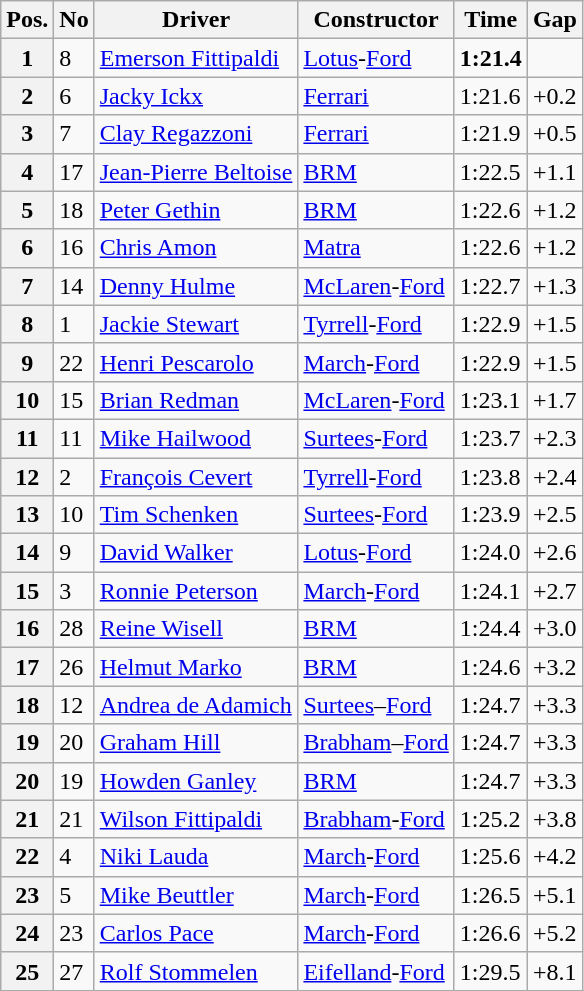<table class="wikitable sortable">
<tr>
<th>Pos.</th>
<th>No</th>
<th>Driver</th>
<th>Constructor</th>
<th>Time</th>
<th>Gap</th>
</tr>
<tr>
<th>1</th>
<td>8</td>
<td> <a href='#'>Emerson Fittipaldi</a></td>
<td><a href='#'>Lotus</a>-<a href='#'>Ford</a></td>
<td><strong>1:21.4</strong></td>
<td></td>
</tr>
<tr>
<th>2</th>
<td>6</td>
<td> <a href='#'>Jacky Ickx</a></td>
<td><a href='#'>Ferrari</a></td>
<td>1:21.6</td>
<td>+0.2</td>
</tr>
<tr>
<th>3</th>
<td>7</td>
<td> <a href='#'>Clay Regazzoni</a></td>
<td><a href='#'>Ferrari</a></td>
<td>1:21.9</td>
<td>+0.5</td>
</tr>
<tr>
<th>4</th>
<td>17</td>
<td> <a href='#'>Jean-Pierre Beltoise</a></td>
<td><a href='#'>BRM</a></td>
<td>1:22.5</td>
<td>+1.1</td>
</tr>
<tr>
<th>5</th>
<td>18</td>
<td> <a href='#'>Peter Gethin</a></td>
<td><a href='#'>BRM</a></td>
<td>1:22.6</td>
<td>+1.2</td>
</tr>
<tr>
<th>6</th>
<td>16</td>
<td> <a href='#'>Chris Amon</a></td>
<td><a href='#'>Matra</a></td>
<td>1:22.6</td>
<td>+1.2</td>
</tr>
<tr>
<th>7</th>
<td>14</td>
<td> <a href='#'>Denny Hulme</a></td>
<td><a href='#'>McLaren</a>-<a href='#'>Ford</a></td>
<td>1:22.7</td>
<td>+1.3</td>
</tr>
<tr>
<th>8</th>
<td>1</td>
<td> <a href='#'>Jackie Stewart</a></td>
<td><a href='#'>Tyrrell</a>-<a href='#'>Ford</a></td>
<td>1:22.9</td>
<td>+1.5</td>
</tr>
<tr>
<th>9</th>
<td>22</td>
<td> <a href='#'>Henri Pescarolo</a></td>
<td><a href='#'>March</a>-<a href='#'>Ford</a></td>
<td>1:22.9</td>
<td>+1.5</td>
</tr>
<tr>
<th>10</th>
<td>15</td>
<td> <a href='#'>Brian Redman</a></td>
<td><a href='#'>McLaren</a>-<a href='#'>Ford</a></td>
<td>1:23.1</td>
<td>+1.7</td>
</tr>
<tr>
<th>11</th>
<td>11</td>
<td> <a href='#'>Mike Hailwood</a></td>
<td><a href='#'>Surtees</a>-<a href='#'>Ford</a></td>
<td>1:23.7</td>
<td>+2.3</td>
</tr>
<tr>
<th>12</th>
<td>2</td>
<td> <a href='#'>François Cevert</a></td>
<td><a href='#'>Tyrrell</a>-<a href='#'>Ford</a></td>
<td>1:23.8</td>
<td>+2.4</td>
</tr>
<tr>
<th>13</th>
<td>10</td>
<td> <a href='#'>Tim Schenken</a></td>
<td><a href='#'>Surtees</a>-<a href='#'>Ford</a></td>
<td>1:23.9</td>
<td>+2.5</td>
</tr>
<tr>
<th>14</th>
<td>9</td>
<td> <a href='#'>David Walker</a></td>
<td><a href='#'>Lotus</a>-<a href='#'>Ford</a></td>
<td>1:24.0</td>
<td>+2.6</td>
</tr>
<tr>
<th>15</th>
<td>3</td>
<td> <a href='#'>Ronnie Peterson</a></td>
<td><a href='#'>March</a>-<a href='#'>Ford</a></td>
<td>1:24.1</td>
<td>+2.7</td>
</tr>
<tr>
<th>16</th>
<td>28</td>
<td> <a href='#'>Reine Wisell</a></td>
<td><a href='#'>BRM</a></td>
<td>1:24.4</td>
<td>+3.0</td>
</tr>
<tr>
<th>17</th>
<td>26</td>
<td> <a href='#'>Helmut Marko</a></td>
<td><a href='#'>BRM</a></td>
<td>1:24.6</td>
<td>+3.2</td>
</tr>
<tr>
<th>18</th>
<td>12</td>
<td> <a href='#'>Andrea de Adamich</a></td>
<td><a href='#'>Surtees</a>–<a href='#'>Ford</a></td>
<td>1:24.7</td>
<td>+3.3</td>
</tr>
<tr>
<th>19</th>
<td>20</td>
<td> <a href='#'>Graham Hill</a></td>
<td><a href='#'>Brabham</a>–<a href='#'>Ford</a></td>
<td>1:24.7</td>
<td>+3.3</td>
</tr>
<tr>
<th>20</th>
<td>19</td>
<td> <a href='#'>Howden Ganley</a></td>
<td><a href='#'>BRM</a></td>
<td>1:24.7</td>
<td>+3.3</td>
</tr>
<tr>
<th>21</th>
<td>21</td>
<td> <a href='#'>Wilson Fittipaldi</a></td>
<td><a href='#'>Brabham</a>-<a href='#'>Ford</a></td>
<td>1:25.2</td>
<td>+3.8</td>
</tr>
<tr>
<th>22</th>
<td>4</td>
<td> <a href='#'>Niki Lauda</a></td>
<td><a href='#'>March</a>-<a href='#'>Ford</a></td>
<td>1:25.6</td>
<td>+4.2</td>
</tr>
<tr>
<th>23</th>
<td>5</td>
<td> <a href='#'>Mike Beuttler</a></td>
<td><a href='#'>March</a>-<a href='#'>Ford</a></td>
<td>1:26.5</td>
<td>+5.1</td>
</tr>
<tr>
<th>24</th>
<td>23</td>
<td> <a href='#'>Carlos Pace</a></td>
<td><a href='#'>March</a>-<a href='#'>Ford</a></td>
<td>1:26.6</td>
<td>+5.2</td>
</tr>
<tr>
<th>25</th>
<td>27</td>
<td> <a href='#'>Rolf Stommelen</a></td>
<td><a href='#'>Eifelland</a>-<a href='#'>Ford</a></td>
<td>1:29.5</td>
<td>+8.1</td>
</tr>
</table>
